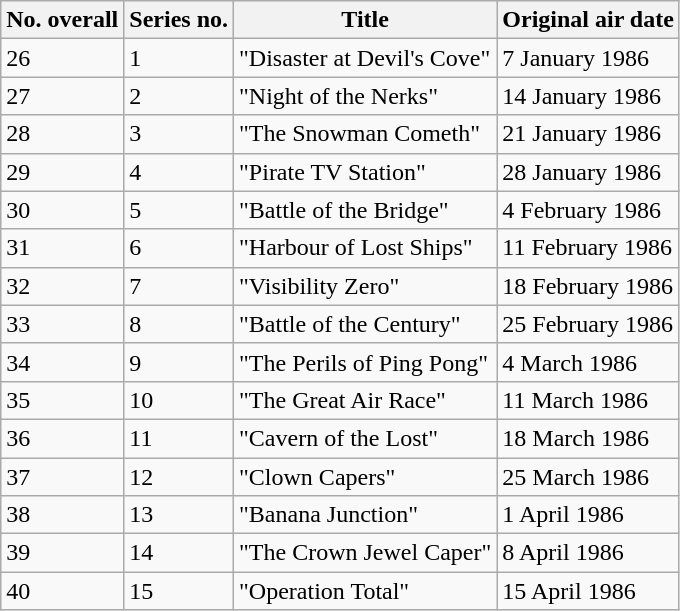<table class="wikitable">
<tr>
<th>No. overall</th>
<th>Series no.</th>
<th>Title</th>
<th>Original air date</th>
</tr>
<tr>
<td>26</td>
<td>1</td>
<td>"Disaster at Devil's Cove"</td>
<td>7 January 1986</td>
</tr>
<tr>
<td>27</td>
<td>2</td>
<td>"Night of the Nerks"</td>
<td>14 January 1986</td>
</tr>
<tr>
<td>28</td>
<td>3</td>
<td>"The Snowman Cometh"</td>
<td>21 January 1986</td>
</tr>
<tr>
<td>29</td>
<td>4</td>
<td>"Pirate TV Station"</td>
<td>28 January 1986</td>
</tr>
<tr>
<td>30</td>
<td>5</td>
<td>"Battle of the Bridge"</td>
<td>4 February 1986</td>
</tr>
<tr>
<td>31</td>
<td>6</td>
<td>"Harbour of Lost Ships"</td>
<td>11 February 1986</td>
</tr>
<tr>
<td>32</td>
<td>7</td>
<td>"Visibility Zero"</td>
<td>18 February 1986</td>
</tr>
<tr>
<td>33</td>
<td>8</td>
<td>"Battle of the Century"</td>
<td>25 February 1986</td>
</tr>
<tr>
<td>34</td>
<td>9</td>
<td>"The Perils of Ping Pong"</td>
<td>4 March 1986</td>
</tr>
<tr>
<td>35</td>
<td>10</td>
<td>"The Great Air Race"</td>
<td>11 March 1986</td>
</tr>
<tr>
<td>36</td>
<td>11</td>
<td>"Cavern of the Lost"</td>
<td>18 March 1986</td>
</tr>
<tr>
<td>37</td>
<td>12</td>
<td>"Clown Capers"</td>
<td>25 March 1986</td>
</tr>
<tr>
<td>38</td>
<td>13</td>
<td>"Banana Junction"</td>
<td>1 April 1986</td>
</tr>
<tr>
<td>39</td>
<td>14</td>
<td>"The Crown Jewel Caper"</td>
<td>8 April 1986</td>
</tr>
<tr>
<td>40</td>
<td>15</td>
<td>"Operation Total"</td>
<td>15 April 1986</td>
</tr>
</table>
